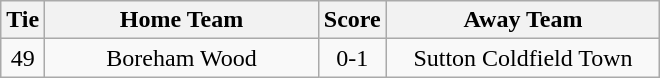<table class="wikitable" style="text-align:center;">
<tr>
<th width=20>Tie</th>
<th width=175>Home Team</th>
<th width=20>Score</th>
<th width=175>Away Team</th>
</tr>
<tr>
<td>49</td>
<td>Boreham Wood</td>
<td>0-1</td>
<td>Sutton Coldfield Town</td>
</tr>
</table>
